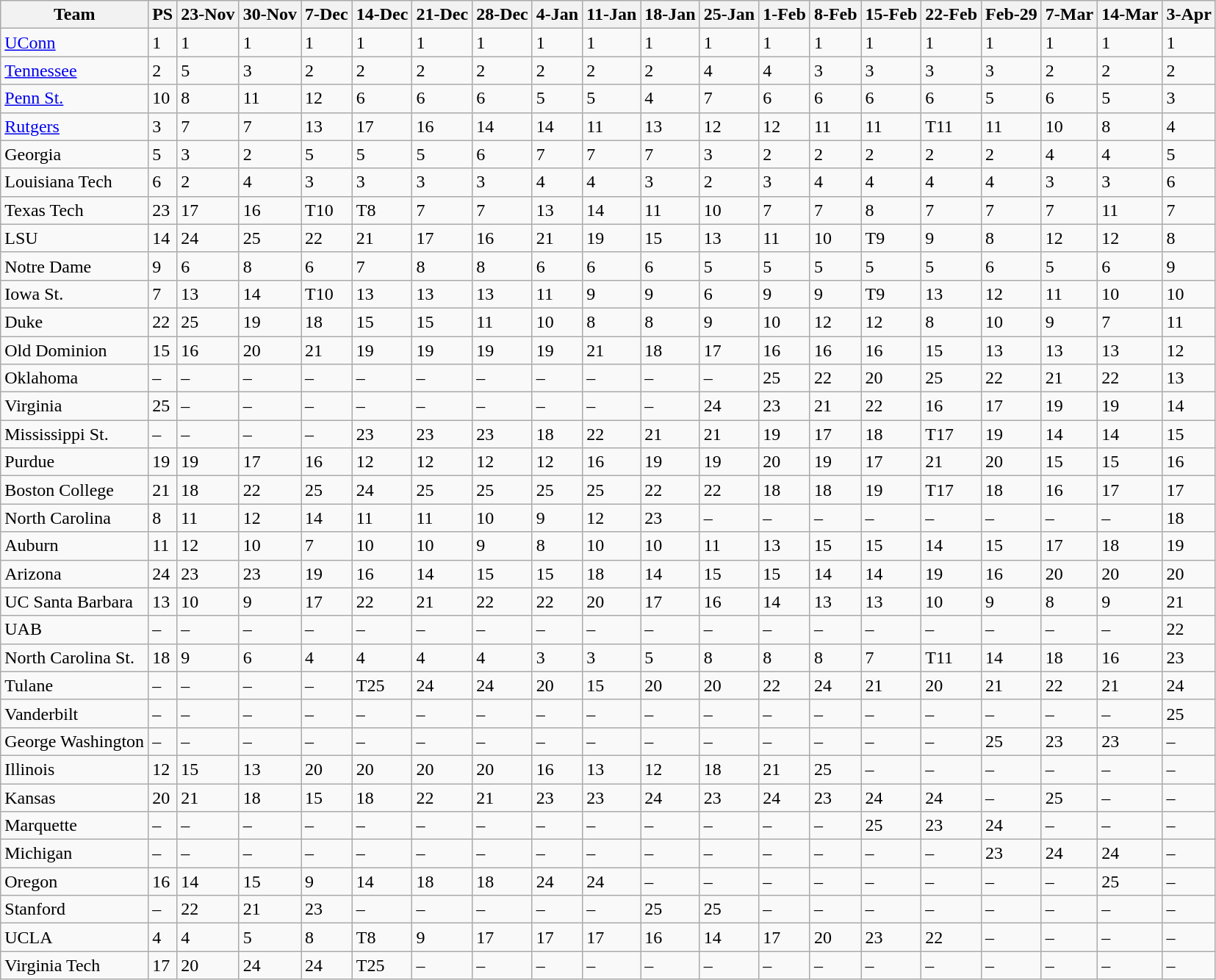<table class="wikitable sortable">
<tr>
<th>Team</th>
<th>PS</th>
<th>23-Nov</th>
<th>30-Nov</th>
<th>7-Dec</th>
<th>14-Dec</th>
<th>21-Dec</th>
<th>28-Dec</th>
<th>4-Jan</th>
<th>11-Jan</th>
<th>18-Jan</th>
<th>25-Jan</th>
<th>1-Feb</th>
<th>8-Feb</th>
<th>15-Feb</th>
<th>22-Feb</th>
<th>Feb-29</th>
<th>7-Mar</th>
<th>14-Mar</th>
<th>3-Apr</th>
</tr>
<tr>
<td><a href='#'>UConn</a></td>
<td>1</td>
<td>1</td>
<td>1</td>
<td>1</td>
<td>1</td>
<td>1</td>
<td>1</td>
<td>1</td>
<td>1</td>
<td>1</td>
<td>1</td>
<td>1</td>
<td>1</td>
<td>1</td>
<td>1</td>
<td>1</td>
<td>1</td>
<td>1</td>
<td>1</td>
</tr>
<tr>
<td><a href='#'>Tennessee</a></td>
<td>2</td>
<td>5</td>
<td>3</td>
<td>2</td>
<td>2</td>
<td>2</td>
<td>2</td>
<td>2</td>
<td>2</td>
<td>2</td>
<td>4</td>
<td>4</td>
<td>3</td>
<td>3</td>
<td>3</td>
<td>3</td>
<td>2</td>
<td>2</td>
<td>2</td>
</tr>
<tr>
<td><a href='#'>Penn St.</a></td>
<td>10</td>
<td>8</td>
<td>11</td>
<td>12</td>
<td>6</td>
<td>6</td>
<td>6</td>
<td>5</td>
<td>5</td>
<td>4</td>
<td>7</td>
<td>6</td>
<td>6</td>
<td>6</td>
<td>6</td>
<td>5</td>
<td>6</td>
<td>5</td>
<td>3</td>
</tr>
<tr>
<td><a href='#'>Rutgers</a></td>
<td>3</td>
<td>7</td>
<td>7</td>
<td>13</td>
<td>17</td>
<td>16</td>
<td>14</td>
<td>14</td>
<td>11</td>
<td>13</td>
<td>12</td>
<td>12</td>
<td>11</td>
<td>11</td>
<td data-sort-value=11>T11</td>
<td>11</td>
<td>10</td>
<td>8</td>
<td>4</td>
</tr>
<tr>
<td>Georgia</td>
<td>5</td>
<td>3</td>
<td>2</td>
<td>5</td>
<td>5</td>
<td>5</td>
<td>6</td>
<td>7</td>
<td>7</td>
<td>7</td>
<td>3</td>
<td>2</td>
<td>2</td>
<td>2</td>
<td>2</td>
<td>2</td>
<td>4</td>
<td>4</td>
<td>5</td>
</tr>
<tr>
<td>Louisiana Tech</td>
<td>6</td>
<td>2</td>
<td>4</td>
<td>3</td>
<td>3</td>
<td>3</td>
<td>3</td>
<td>4</td>
<td>4</td>
<td>3</td>
<td>2</td>
<td>3</td>
<td>4</td>
<td>4</td>
<td>4</td>
<td>4</td>
<td>3</td>
<td>3</td>
<td>6</td>
</tr>
<tr>
<td>Texas Tech</td>
<td>23</td>
<td>17</td>
<td>16</td>
<td data-sort-value=10>T10</td>
<td data-sort-value=8>T8</td>
<td>7</td>
<td>7</td>
<td>13</td>
<td>14</td>
<td>11</td>
<td>10</td>
<td>7</td>
<td>7</td>
<td>8</td>
<td>7</td>
<td>7</td>
<td>7</td>
<td>11</td>
<td>7</td>
</tr>
<tr>
<td>LSU</td>
<td>14</td>
<td>24</td>
<td>25</td>
<td>22</td>
<td>21</td>
<td>17</td>
<td>16</td>
<td>21</td>
<td>19</td>
<td>15</td>
<td>13</td>
<td>11</td>
<td>10</td>
<td data-sort-value=9>T9</td>
<td>9</td>
<td>8</td>
<td>12</td>
<td>12</td>
<td>8</td>
</tr>
<tr>
<td>Notre Dame</td>
<td>9</td>
<td>6</td>
<td>8</td>
<td>6</td>
<td>7</td>
<td>8</td>
<td>8</td>
<td>6</td>
<td>6</td>
<td>6</td>
<td>5</td>
<td>5</td>
<td>5</td>
<td>5</td>
<td>5</td>
<td>6</td>
<td>5</td>
<td>6</td>
<td>9</td>
</tr>
<tr>
<td>Iowa St.</td>
<td>7</td>
<td>13</td>
<td>14</td>
<td data-sort-value=10>T10</td>
<td>13</td>
<td>13</td>
<td>13</td>
<td>11</td>
<td>9</td>
<td>9</td>
<td>6</td>
<td>9</td>
<td>9</td>
<td data-sort-value=9>T9</td>
<td>13</td>
<td>12</td>
<td>11</td>
<td>10</td>
<td>10</td>
</tr>
<tr>
<td>Duke</td>
<td>22</td>
<td>25</td>
<td>19</td>
<td>18</td>
<td>15</td>
<td>15</td>
<td>11</td>
<td>10</td>
<td>8</td>
<td>8</td>
<td>9</td>
<td>10</td>
<td>12</td>
<td>12</td>
<td>8</td>
<td>10</td>
<td>9</td>
<td>7</td>
<td>11</td>
</tr>
<tr>
<td>Old Dominion</td>
<td>15</td>
<td>16</td>
<td>20</td>
<td>21</td>
<td>19</td>
<td>19</td>
<td>19</td>
<td>19</td>
<td>21</td>
<td>18</td>
<td>17</td>
<td>16</td>
<td>16</td>
<td>16</td>
<td>15</td>
<td>13</td>
<td>13</td>
<td>13</td>
<td>12</td>
</tr>
<tr>
<td>Oklahoma</td>
<td data-sort-value=99>–</td>
<td data-sort-value=99>–</td>
<td data-sort-value=99>–</td>
<td data-sort-value=99>–</td>
<td data-sort-value=99>–</td>
<td data-sort-value=99>–</td>
<td data-sort-value=99>–</td>
<td data-sort-value=99>–</td>
<td data-sort-value=99>–</td>
<td data-sort-value=99>–</td>
<td data-sort-value=99>–</td>
<td>25</td>
<td>22</td>
<td>20</td>
<td>25</td>
<td>22</td>
<td>21</td>
<td>22</td>
<td>13</td>
</tr>
<tr>
<td>Virginia</td>
<td>25</td>
<td data-sort-value=99>–</td>
<td data-sort-value=99>–</td>
<td data-sort-value=99>–</td>
<td data-sort-value=99>–</td>
<td data-sort-value=99>–</td>
<td data-sort-value=99>–</td>
<td data-sort-value=99>–</td>
<td data-sort-value=99>–</td>
<td data-sort-value=99>–</td>
<td>24</td>
<td>23</td>
<td>21</td>
<td>22</td>
<td>16</td>
<td>17</td>
<td>19</td>
<td>19</td>
<td>14</td>
</tr>
<tr>
<td>Mississippi St.</td>
<td data-sort-value=99>–</td>
<td data-sort-value=99>–</td>
<td data-sort-value=99>–</td>
<td data-sort-value=99>–</td>
<td>23</td>
<td>23</td>
<td>23</td>
<td>18</td>
<td>22</td>
<td>21</td>
<td>21</td>
<td>19</td>
<td>17</td>
<td>18</td>
<td data-sort-value=7>T17</td>
<td>19</td>
<td>14</td>
<td>14</td>
<td>15</td>
</tr>
<tr>
<td>Purdue</td>
<td>19</td>
<td>19</td>
<td>17</td>
<td>16</td>
<td>12</td>
<td>12</td>
<td>12</td>
<td>12</td>
<td>16</td>
<td>19</td>
<td>19</td>
<td>20</td>
<td>19</td>
<td>17</td>
<td>21</td>
<td>20</td>
<td>15</td>
<td>15</td>
<td>16</td>
</tr>
<tr>
<td>Boston College</td>
<td>21</td>
<td>18</td>
<td>22</td>
<td>25</td>
<td>24</td>
<td>25</td>
<td>25</td>
<td>25</td>
<td>25</td>
<td>22</td>
<td>22</td>
<td>18</td>
<td>18</td>
<td>19</td>
<td data-sort-value=17>T17</td>
<td>18</td>
<td>16</td>
<td>17</td>
<td>17</td>
</tr>
<tr>
<td>North Carolina</td>
<td>8</td>
<td>11</td>
<td>12</td>
<td>14</td>
<td>11</td>
<td>11</td>
<td>10</td>
<td>9</td>
<td>12</td>
<td>23</td>
<td data-sort-value=99>–</td>
<td data-sort-value=99>–</td>
<td data-sort-value=99>–</td>
<td data-sort-value=99>–</td>
<td data-sort-value=99>–</td>
<td data-sort-value=99>–</td>
<td data-sort-value=99>–</td>
<td data-sort-value=99>–</td>
<td>18</td>
</tr>
<tr>
<td>Auburn</td>
<td>11</td>
<td>12</td>
<td>10</td>
<td>7</td>
<td>10</td>
<td>10</td>
<td>9</td>
<td>8</td>
<td>10</td>
<td>10</td>
<td>11</td>
<td>13</td>
<td>15</td>
<td>15</td>
<td>14</td>
<td>15</td>
<td>17</td>
<td>18</td>
<td>19</td>
</tr>
<tr>
<td>Arizona</td>
<td>24</td>
<td>23</td>
<td>23</td>
<td>19</td>
<td>16</td>
<td>14</td>
<td>15</td>
<td>15</td>
<td>18</td>
<td>14</td>
<td>15</td>
<td>15</td>
<td>14</td>
<td>14</td>
<td>19</td>
<td>16</td>
<td>20</td>
<td>20</td>
<td>20</td>
</tr>
<tr>
<td>UC Santa Barbara</td>
<td>13</td>
<td>10</td>
<td>9</td>
<td>17</td>
<td>22</td>
<td>21</td>
<td>22</td>
<td>22</td>
<td>20</td>
<td>17</td>
<td>16</td>
<td>14</td>
<td>13</td>
<td>13</td>
<td>10</td>
<td>9</td>
<td>8</td>
<td>9</td>
<td>21</td>
</tr>
<tr>
<td>UAB</td>
<td data-sort-value=99>–</td>
<td data-sort-value=99>–</td>
<td data-sort-value=99>–</td>
<td data-sort-value=99>–</td>
<td data-sort-value=99>–</td>
<td data-sort-value=99>–</td>
<td data-sort-value=99>–</td>
<td data-sort-value=99>–</td>
<td data-sort-value=99>–</td>
<td data-sort-value=99>–</td>
<td data-sort-value=99>–</td>
<td data-sort-value=99>–</td>
<td data-sort-value=99>–</td>
<td data-sort-value=99>–</td>
<td data-sort-value=99>–</td>
<td data-sort-value=99>–</td>
<td data-sort-value=99>–</td>
<td data-sort-value=99>–</td>
<td>22</td>
</tr>
<tr>
<td>North Carolina St.</td>
<td>18</td>
<td>9</td>
<td>6</td>
<td>4</td>
<td>4</td>
<td>4</td>
<td>4</td>
<td>3</td>
<td>3</td>
<td>5</td>
<td>8</td>
<td>8</td>
<td>8</td>
<td>7</td>
<td data-sort-value=11>T11</td>
<td>14</td>
<td>18</td>
<td>16</td>
<td>23</td>
</tr>
<tr>
<td>Tulane</td>
<td data-sort-value=99>–</td>
<td data-sort-value=99>–</td>
<td data-sort-value=99>–</td>
<td data-sort-value=99>–</td>
<td data-sort-value=25>T25</td>
<td>24</td>
<td>24</td>
<td>20</td>
<td>15</td>
<td>20</td>
<td>20</td>
<td>22</td>
<td>24</td>
<td>21</td>
<td>20</td>
<td>21</td>
<td>22</td>
<td>21</td>
<td>24</td>
</tr>
<tr>
<td>Vanderbilt</td>
<td data-sort-value=99>–</td>
<td data-sort-value=99>–</td>
<td data-sort-value=99>–</td>
<td data-sort-value=99>–</td>
<td data-sort-value=99>–</td>
<td data-sort-value=99>–</td>
<td data-sort-value=99>–</td>
<td data-sort-value=99>–</td>
<td data-sort-value=99>–</td>
<td data-sort-value=99>–</td>
<td data-sort-value=99>–</td>
<td data-sort-value=99>–</td>
<td data-sort-value=99>–</td>
<td data-sort-value=99>–</td>
<td data-sort-value=99>–</td>
<td data-sort-value=99>–</td>
<td data-sort-value=99>–</td>
<td data-sort-value=99>–</td>
<td>25</td>
</tr>
<tr>
<td>George Washington</td>
<td data-sort-value=99>–</td>
<td data-sort-value=99>–</td>
<td data-sort-value=99>–</td>
<td data-sort-value=99>–</td>
<td data-sort-value=99>–</td>
<td data-sort-value=99>–</td>
<td data-sort-value=99>–</td>
<td data-sort-value=99>–</td>
<td data-sort-value=99>–</td>
<td data-sort-value=99>–</td>
<td data-sort-value=99>–</td>
<td data-sort-value=99>–</td>
<td data-sort-value=99>–</td>
<td data-sort-value=99>–</td>
<td data-sort-value=99>–</td>
<td>25</td>
<td>23</td>
<td>23</td>
<td data-sort-value=99>–</td>
</tr>
<tr>
<td>Illinois</td>
<td>12</td>
<td>15</td>
<td>13</td>
<td>20</td>
<td>20</td>
<td>20</td>
<td>20</td>
<td>16</td>
<td>13</td>
<td>12</td>
<td>18</td>
<td>21</td>
<td>25</td>
<td data-sort-value=99>–</td>
<td data-sort-value=99>–</td>
<td data-sort-value=99>–</td>
<td data-sort-value=99>–</td>
<td data-sort-value=99>–</td>
<td data-sort-value=99>–</td>
</tr>
<tr>
<td>Kansas</td>
<td>20</td>
<td>21</td>
<td>18</td>
<td>15</td>
<td>18</td>
<td>22</td>
<td>21</td>
<td>23</td>
<td>23</td>
<td>24</td>
<td>23</td>
<td>24</td>
<td>23</td>
<td>24</td>
<td>24</td>
<td data-sort-value=99>–</td>
<td>25</td>
<td data-sort-value=99>–</td>
<td data-sort-value=99>–</td>
</tr>
<tr>
<td>Marquette</td>
<td data-sort-value=99>–</td>
<td data-sort-value=99>–</td>
<td data-sort-value=99>–</td>
<td data-sort-value=99>–</td>
<td data-sort-value=99>–</td>
<td data-sort-value=99>–</td>
<td data-sort-value=99>–</td>
<td data-sort-value=99>–</td>
<td data-sort-value=99>–</td>
<td data-sort-value=99>–</td>
<td data-sort-value=99>–</td>
<td data-sort-value=99>–</td>
<td data-sort-value=99>–</td>
<td>25</td>
<td>23</td>
<td>24</td>
<td data-sort-value=99>–</td>
<td data-sort-value=99>–</td>
<td data-sort-value=99>–</td>
</tr>
<tr>
<td>Michigan</td>
<td data-sort-value=99>–</td>
<td data-sort-value=99>–</td>
<td data-sort-value=99>–</td>
<td data-sort-value=99>–</td>
<td data-sort-value=99>–</td>
<td data-sort-value=99>–</td>
<td data-sort-value=99>–</td>
<td data-sort-value=99>–</td>
<td data-sort-value=99>–</td>
<td data-sort-value=99>–</td>
<td data-sort-value=99>–</td>
<td data-sort-value=99>–</td>
<td data-sort-value=99>–</td>
<td data-sort-value=99>–</td>
<td data-sort-value=99>–</td>
<td>23</td>
<td>24</td>
<td>24</td>
<td data-sort-value=99>–</td>
</tr>
<tr>
<td>Oregon</td>
<td>16</td>
<td>14</td>
<td>15</td>
<td>9</td>
<td>14</td>
<td>18</td>
<td>18</td>
<td>24</td>
<td>24</td>
<td data-sort-value=99>–</td>
<td data-sort-value=99>–</td>
<td data-sort-value=99>–</td>
<td data-sort-value=99>–</td>
<td data-sort-value=99>–</td>
<td data-sort-value=99>–</td>
<td data-sort-value=99>–</td>
<td data-sort-value=99>–</td>
<td>25</td>
<td data-sort-value=99>–</td>
</tr>
<tr>
<td>Stanford</td>
<td data-sort-value=99>–</td>
<td>22</td>
<td>21</td>
<td>23</td>
<td data-sort-value=99>–</td>
<td data-sort-value=99>–</td>
<td data-sort-value=99>–</td>
<td data-sort-value=99>–</td>
<td data-sort-value=99>–</td>
<td>25</td>
<td>25</td>
<td data-sort-value=99>–</td>
<td data-sort-value=99>–</td>
<td data-sort-value=99>–</td>
<td data-sort-value=99>–</td>
<td data-sort-value=99>–</td>
<td data-sort-value=99>–</td>
<td data-sort-value=99>–</td>
<td data-sort-value=99>–</td>
</tr>
<tr>
<td>UCLA</td>
<td>4</td>
<td>4</td>
<td>5</td>
<td>8</td>
<td data-sort-value=8>T8</td>
<td>9</td>
<td>17</td>
<td>17</td>
<td>17</td>
<td>16</td>
<td>14</td>
<td>17</td>
<td>20</td>
<td>23</td>
<td>22</td>
<td data-sort-value=99>–</td>
<td data-sort-value=99>–</td>
<td data-sort-value=99>–</td>
<td data-sort-value=99>–</td>
</tr>
<tr>
<td>Virginia Tech</td>
<td>17</td>
<td>20</td>
<td>24</td>
<td>24</td>
<td data-sort-value=25>T25</td>
<td data-sort-value=99>–</td>
<td data-sort-value=99>–</td>
<td data-sort-value=99>–</td>
<td data-sort-value=99>–</td>
<td data-sort-value=99>–</td>
<td data-sort-value=99>–</td>
<td data-sort-value=99>–</td>
<td data-sort-value=99>–</td>
<td data-sort-value=99>–</td>
<td data-sort-value=99>–</td>
<td data-sort-value=99>–</td>
<td data-sort-value=99>–</td>
<td data-sort-value=99>–</td>
<td data-sort-value=99>–</td>
</tr>
</table>
